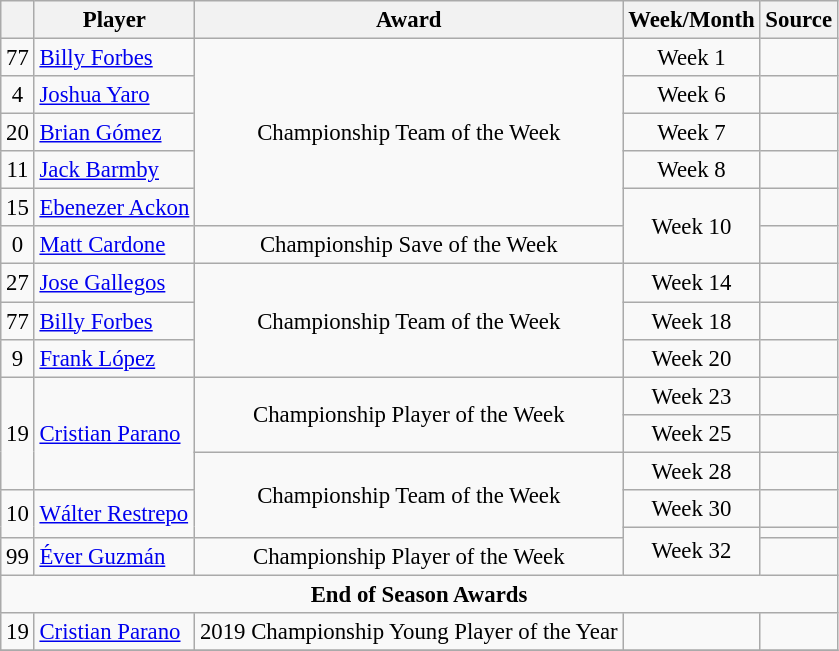<table class="wikitable sortable" style="text-align:left; font-size:95%;">
<tr>
<th></th>
<th>Player</th>
<th>Award</th>
<th>Week/Month</th>
<th>Source</th>
</tr>
<tr>
<td align=center>77</td>
<td> <a href='#'>Billy Forbes</a></td>
<td rowspan=5 align=center>Championship Team of the Week</td>
<td rowspan=1 style="text-align:center;">Week 1</td>
<td align=center></td>
</tr>
<tr>
<td align=center>4</td>
<td> <a href='#'>Joshua Yaro</a></td>
<td rowspan=1 style="text-align:center;">Week 6</td>
<td align=center></td>
</tr>
<tr>
<td align=center>20</td>
<td> <a href='#'>Brian Gómez</a></td>
<td rowspan=1 style="text-align:center;">Week 7</td>
<td align=center></td>
</tr>
<tr>
<td align=center>11</td>
<td> <a href='#'>Jack Barmby</a></td>
<td rowspan=1 style="text-align:center;">Week 8</td>
<td align=center></td>
</tr>
<tr>
<td align=center>15</td>
<td> <a href='#'>Ebenezer Ackon</a></td>
<td rowspan=2 style="text-align:center;">Week 10</td>
<td align=center></td>
</tr>
<tr>
<td align=center>0</td>
<td> <a href='#'>Matt Cardone</a></td>
<td align=center>Championship Save of the Week</td>
<td align=center></td>
</tr>
<tr>
<td align=center>27</td>
<td> <a href='#'>Jose Gallegos</a></td>
<td rowspan=3 align=center>Championship Team of the Week</td>
<td rowspan=1 style="text-align:center;">Week 14</td>
<td align=center></td>
</tr>
<tr>
<td align=center>77</td>
<td> <a href='#'>Billy Forbes</a></td>
<td rowspan=1 style="text-align:center;">Week 18</td>
<td align=center></td>
</tr>
<tr>
<td align=center>9</td>
<td> <a href='#'>Frank López</a></td>
<td rowspan=1 style="text-align:center;">Week 20</td>
<td align=center></td>
</tr>
<tr>
<td rowspan=3 align=center>19</td>
<td rowspan=3> <a href='#'>Cristian Parano</a></td>
<td rowspan=2 align=center>Championship Player of the Week</td>
<td rowspan=1 style="text-align:center;">Week 23</td>
<td align=center></td>
</tr>
<tr>
<td rowspan=1 style="text-align:center;">Week 25</td>
<td align=center></td>
</tr>
<tr>
<td rowspan=3 align=center>Championship Team of the Week</td>
<td rowspan=1 style="text-align:center;">Week 28</td>
<td align=center></td>
</tr>
<tr>
<td rowspan=2 align=center>10</td>
<td rowspan=2> <a href='#'>Wálter Restrepo</a></td>
<td rowspan=1 style="text-align:center;">Week 30</td>
<td align=center></td>
</tr>
<tr>
<td rowspan=2 style="text-align:center;">Week 32</td>
<td align=center></td>
</tr>
<tr>
<td align=center>99</td>
<td> <a href='#'>Éver Guzmán</a></td>
<td align=center>Championship Player of the Week</td>
<td align=center></td>
</tr>
<tr>
<td colspan="6" align=center font-size:95%><strong>End of Season Awards</strong></td>
</tr>
<tr>
<td align=center>19</td>
<td> <a href='#'>Cristian Parano</a></td>
<td align=center>2019 Championship Young Player of the Year</td>
<td></td>
<td align=center></td>
</tr>
<tr>
</tr>
</table>
